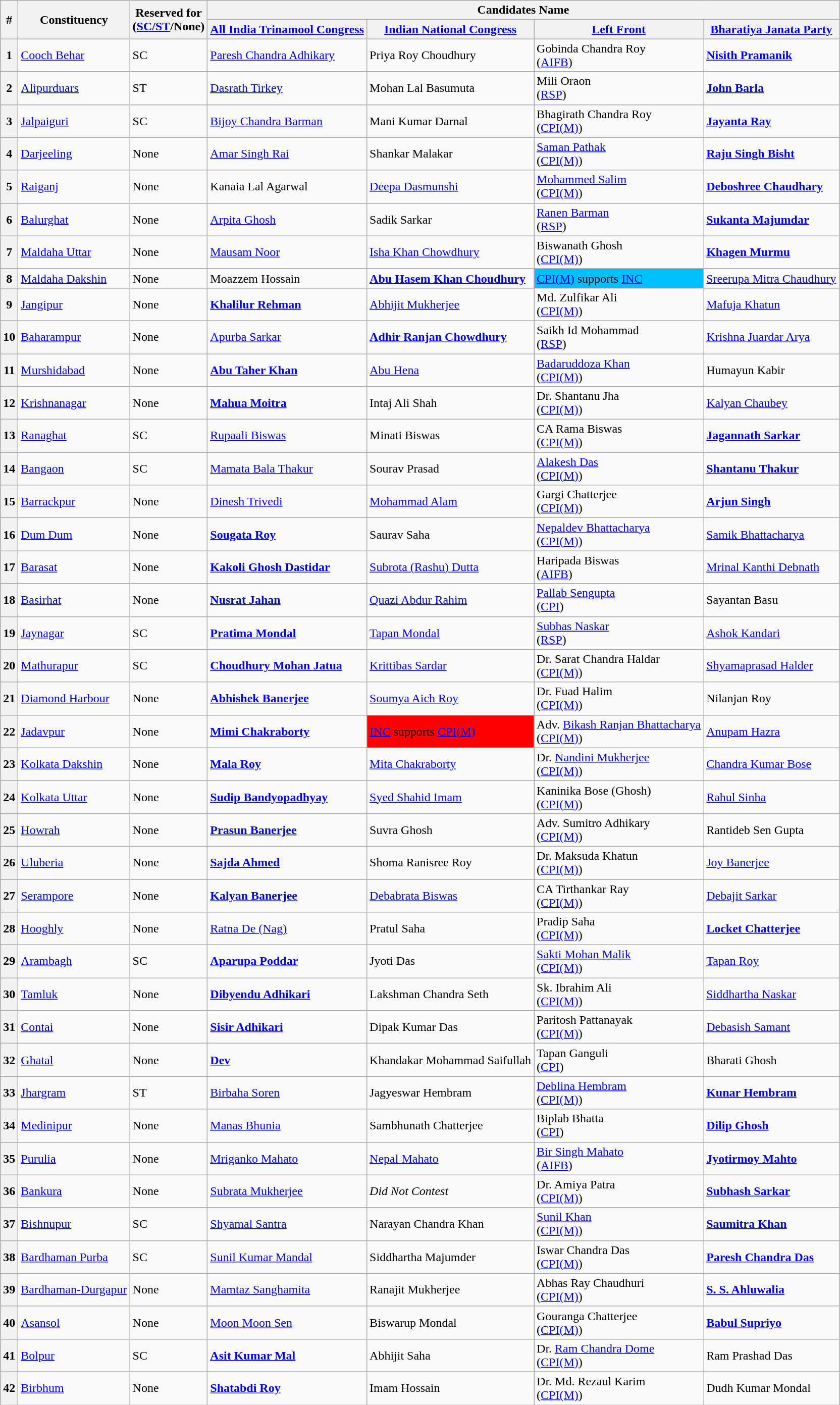<table class="wikitable sortable">
<tr>
<th rowspan="2">#</th>
<th rowspan="2">Constituency</th>
<th rowspan="2">Reserved for<br>(<a href='#'>SC/ST</a>/None)</th>
<th colspan="4">Candidates Name</th>
</tr>
<tr>
<th><a href='#'>All India Trinamool Congress</a></th>
<th><a href='#'>Indian National Congress</a></th>
<th><a href='#'>Left Front</a></th>
<th><a href='#'>Bharatiya Janata Party</a></th>
</tr>
<tr>
<th>1</th>
<td><a href='#'>Cooch Behar</a></td>
<td>SC</td>
<td><a href='#'>Paresh Chandra Adhikary</a></td>
<td>Priya Roy Choudhury</td>
<td>Gobinda Chandra Roy<br>(<a href='#'>AIFB</a>)</td>
<td><strong><a href='#'>Nisith Pramanik</a></strong></td>
</tr>
<tr>
<th>2</th>
<td><a href='#'>Alipurduars</a></td>
<td>ST</td>
<td><a href='#'>Dasrath Tirkey</a></td>
<td>Mohan Lal Basumuta</td>
<td>Mili Oraon<br>(<a href='#'>RSP</a>)</td>
<td><strong><a href='#'>John Barla</a></strong></td>
</tr>
<tr>
<th>3</th>
<td><a href='#'>Jalpaiguri</a></td>
<td>SC</td>
<td><a href='#'>Bijoy Chandra Barman</a></td>
<td>Mani Kumar Darnal</td>
<td>Bhagirath Chandra Roy<br>(<a href='#'>CPI(M)</a>)</td>
<td><strong><a href='#'>Jayanta Ray</a></strong></td>
</tr>
<tr>
<th>4</th>
<td><a href='#'>Darjeeling</a></td>
<td>None</td>
<td><a href='#'>Amar Singh Rai</a></td>
<td>Shankar Malakar</td>
<td><a href='#'>Saman Pathak</a><br>(<a href='#'>CPI(M)</a>)</td>
<td><strong><a href='#'>Raju Singh Bisht</a></strong></td>
</tr>
<tr>
<th>5</th>
<td><a href='#'>Raiganj</a></td>
<td>None</td>
<td>Kanaia Lal Agarwal</td>
<td><a href='#'>Deepa Dasmunshi</a></td>
<td><a href='#'>Mohammed Salim</a><br>(<a href='#'>CPI(M)</a>)</td>
<td><strong><a href='#'>Deboshree Chaudhary</a></strong></td>
</tr>
<tr>
<th>6</th>
<td><a href='#'>Balurghat</a></td>
<td>None</td>
<td><a href='#'>Arpita Ghosh</a></td>
<td>Sadik Sarkar</td>
<td><a href='#'>Ranen Barman</a><br>(<a href='#'>RSP</a>)</td>
<td><strong><a href='#'>Sukanta Majumdar</a></strong></td>
</tr>
<tr>
<th>7</th>
<td><a href='#'>Maldaha Uttar</a></td>
<td>None</td>
<td><a href='#'>Mausam Noor</a></td>
<td><a href='#'>Isha Khan Chowdhury</a></td>
<td>Biswanath Ghosh<br>(<a href='#'>CPI(M)</a>)</td>
<td><strong><a href='#'>Khagen Murmu</a></strong></td>
</tr>
<tr>
<th>8</th>
<td><a href='#'>Maldaha Dakshin</a></td>
<td>None</td>
<td>Moazzem Hossain</td>
<td><strong><a href='#'>Abu Hasem Khan Choudhury</a></strong></td>
<td colspan="1" style="background:#00BFFF;"><a href='#'>CPI(M)</a> supports <a href='#'>INC</a></td>
<td><a href='#'>Sreerupa Mitra Chaudhury</a></td>
</tr>
<tr>
<th>9</th>
<td><a href='#'>Jangipur</a></td>
<td>None</td>
<td><a href='#'><strong>Khalilur Rehman</strong></a></td>
<td><a href='#'>Abhijit Mukherjee</a></td>
<td>Md. Zulfikar Ali<br>(<a href='#'>CPI(M)</a>)</td>
<td><a href='#'>Mafuja Khatun</a></td>
</tr>
<tr>
<th>10</th>
<td><a href='#'>Baharampur</a></td>
<td>None</td>
<td><a href='#'>Apurba Sarkar</a></td>
<td><strong><a href='#'>Adhir Ranjan Chowdhury</a></strong></td>
<td>Saikh Id Mohammad<br>(<a href='#'>RSP</a>)</td>
<td><a href='#'>Krishna Juardar Arya</a></td>
</tr>
<tr>
<th>11</th>
<td><a href='#'>Murshidabad</a></td>
<td>None</td>
<td><strong><a href='#'>Abu Taher Khan</a></strong></td>
<td><a href='#'>Abu Hena</a></td>
<td><a href='#'>Badaruddoza Khan</a><br>(<a href='#'>CPI(M)</a>)</td>
<td>Humayun Kabir</td>
</tr>
<tr>
<th>12</th>
<td><a href='#'>Krishnanagar</a></td>
<td>None</td>
<td><strong><a href='#'>Mahua Moitra</a></strong></td>
<td>Intaj Ali Shah</td>
<td>Dr. Shantanu Jha<br>(<a href='#'>CPI(M)</a>)</td>
<td><a href='#'>Kalyan Chaubey</a></td>
</tr>
<tr>
<th>13</th>
<td><a href='#'>Ranaghat</a></td>
<td>SC</td>
<td><a href='#'>Rupaali Biswas</a></td>
<td>Minati Biswas</td>
<td>CA Rama Biswas<br>(<a href='#'>CPI(M)</a>)</td>
<td><a href='#'><strong>Jagannath Sarkar</strong></a></td>
</tr>
<tr>
<th>14</th>
<td><a href='#'>Bangaon</a></td>
<td>SC</td>
<td><a href='#'>Mamata Bala Thakur</a></td>
<td>Sourav Prasad</td>
<td><a href='#'>Alakesh Das</a><br>(<a href='#'>CPI(M)</a>)</td>
<td><strong><a href='#'>Shantanu Thakur</a></strong></td>
</tr>
<tr>
<th>15</th>
<td><a href='#'>Barrackpur</a></td>
<td>None</td>
<td><a href='#'>Dinesh Trivedi</a></td>
<td><a href='#'>Mohammad Alam</a></td>
<td>Gargi Chatterjee<br>(<a href='#'>CPI(M)</a>)</td>
<td><a href='#'><strong>Arjun Singh</strong></a></td>
</tr>
<tr>
<th>16</th>
<td><a href='#'>Dum Dum</a></td>
<td>None</td>
<td><strong><a href='#'>Sougata Roy</a></strong></td>
<td>Saurav Saha</td>
<td><a href='#'>Nepaldev Bhattacharya</a><br>(<a href='#'>CPI(M)</a>)</td>
<td><a href='#'>Samik Bhattacharya</a></td>
</tr>
<tr>
<th>17</th>
<td><a href='#'>Barasat</a></td>
<td>None</td>
<td><strong><a href='#'>Kakoli Ghosh Dastidar</a></strong></td>
<td><a href='#'>Subrota (Rashu) Dutta</a></td>
<td>Haripada Biswas<br>(<a href='#'>AIFB</a>)</td>
<td><a href='#'>Mrinal Kanthi Debnath</a></td>
</tr>
<tr>
<th>18</th>
<td><a href='#'>Basirhat</a></td>
<td>None</td>
<td><strong><a href='#'>Nusrat Jahan</a></strong></td>
<td><a href='#'>Quazi Abdur Rahim</a></td>
<td><a href='#'>Pallab Sengupta</a><br>(<a href='#'>CPI</a>)</td>
<td>Sayantan Basu</td>
</tr>
<tr>
<th>19</th>
<td><a href='#'>Jaynagar</a></td>
<td>SC</td>
<td><strong><a href='#'>Pratima Mondal</a></strong></td>
<td><a href='#'>Tapan Mondal</a></td>
<td><a href='#'>Subhas Naskar</a><br>(<a href='#'>RSP</a>)</td>
<td><a href='#'>Ashok Kandari</a></td>
</tr>
<tr>
<th>20</th>
<td><a href='#'>Mathurapur</a></td>
<td>SC</td>
<td><strong><a href='#'>Choudhury Mohan Jatua</a></strong></td>
<td><a href='#'>Krittibas Sardar</a></td>
<td>Dr. Sarat Chandra Haldar<br>(<a href='#'>CPI(M)</a>)</td>
<td><a href='#'>Shyamaprasad Halder</a></td>
</tr>
<tr>
<th>21</th>
<td><a href='#'>Diamond Harbour</a></td>
<td>None</td>
<td><a href='#'><strong>Abhishek Banerjee</strong></a></td>
<td><a href='#'>Soumya Aich Roy</a></td>
<td>Dr. Fuad Halim<br>(<a href='#'>CPI(M)</a>)</td>
<td>Nilanjan Roy</td>
</tr>
<tr>
<th>22</th>
<td><a href='#'>Jadavpur</a></td>
<td>None</td>
<td><strong><a href='#'>Mimi Chakraborty</a></strong></td>
<td colspan="1" style="background:#f00;"><a href='#'>INC</a> supports <a href='#'>CPI(M)</a></td>
<td>Adv. <a href='#'>Bikash Ranjan Bhattacharya</a><br>(<a href='#'>CPI(M)</a>)</td>
<td><a href='#'>Anupam Hazra</a></td>
</tr>
<tr>
<th>23</th>
<td><a href='#'>Kolkata Dakshin</a></td>
<td>None</td>
<td><strong><a href='#'>Mala Roy</a></strong></td>
<td><a href='#'>Mita Chakraborty</a></td>
<td>Dr. <a href='#'>Nandini Mukherjee</a><br>(<a href='#'>CPI(M)</a>)</td>
<td><a href='#'>Chandra Kumar Bose</a></td>
</tr>
<tr>
<th>24</th>
<td><a href='#'>Kolkata Uttar</a></td>
<td>None</td>
<td><strong><a href='#'>Sudip Bandyopadhyay</a></strong></td>
<td><a href='#'>Syed Shahid Imam</a></td>
<td>Kaninika Bose (Ghosh)<br>(<a href='#'>CPI(M)</a>)</td>
<td><a href='#'>Rahul Sinha</a></td>
</tr>
<tr>
<th>25</th>
<td><a href='#'>Howrah</a></td>
<td>None</td>
<td><strong><a href='#'>Prasun Banerjee</a></strong></td>
<td>Suvra Ghosh</td>
<td>Adv. Sumitro Adhikary<br>(<a href='#'>CPI(M)</a>)</td>
<td>Rantideb Sen Gupta</td>
</tr>
<tr>
<th>26</th>
<td><a href='#'>Uluberia</a></td>
<td>None</td>
<td><strong><a href='#'>Sajda Ahmed</a></strong></td>
<td>Shoma Ranisree Roy</td>
<td>Dr. Maksuda Khatun<br>(<a href='#'>CPI(M)</a>)</td>
<td><a href='#'>Joy Banerjee</a></td>
</tr>
<tr>
<th>27</th>
<td><a href='#'>Serampore</a></td>
<td>None</td>
<td><a href='#'><strong>Kalyan Banerjee</strong></a></td>
<td><a href='#'>Debabrata Biswas</a></td>
<td>CA Tirthankar Ray<br>(<a href='#'>CPI(M)</a>)</td>
<td><a href='#'>Debajit Sarkar</a></td>
</tr>
<tr>
<th>28</th>
<td><a href='#'>Hooghly</a></td>
<td>None</td>
<td><a href='#'>Ratna De (Nag)</a></td>
<td>Pratul Saha</td>
<td>Pradip Saha<br>(<a href='#'>CPI(M)</a>)</td>
<td><strong><a href='#'>Locket Chatterjee</a></strong></td>
</tr>
<tr>
<th>29</th>
<td><a href='#'>Arambagh</a></td>
<td>SC</td>
<td><strong><a href='#'>Aparupa Poddar</a></strong></td>
<td>Jyoti Das</td>
<td><a href='#'>Sakti Mohan Malik</a><br>(<a href='#'>CPI(M)</a>)</td>
<td><a href='#'>Tapan Roy</a></td>
</tr>
<tr>
<th>30</th>
<td><a href='#'>Tamluk</a></td>
<td>None</td>
<td><strong><a href='#'>Dibyendu Adhikari</a></strong></td>
<td>Lakshman Chandra Seth</td>
<td>Sk. Ibrahim Ali<br>(<a href='#'>CPI(M)</a>)</td>
<td><a href='#'>Siddhartha Naskar</a></td>
</tr>
<tr>
<th>31</th>
<td><a href='#'>Contai</a></td>
<td>None</td>
<td><strong><a href='#'>Sisir Adhikari</a></strong></td>
<td>Dipak Kumar Das</td>
<td>Paritosh Pattanayak<br>(<a href='#'>CPI(M)</a>)</td>
<td><a href='#'>Debasish Samant</a></td>
</tr>
<tr>
<th>32</th>
<td><a href='#'>Ghatal</a></td>
<td>None</td>
<td><a href='#'><strong>Dev</strong></a></td>
<td>Khandakar Mohammad Saifullah</td>
<td>Tapan Ganguli<br>(<a href='#'>CPI</a>)</td>
<td>Bharati Ghosh</td>
</tr>
<tr>
<th>33</th>
<td><a href='#'>Jhargram</a></td>
<td>ST</td>
<td><a href='#'>Birbaha Soren</a></td>
<td>Jagyeswar Hembram</td>
<td><a href='#'>Deblina Hembram</a><br>(<a href='#'>CPI(M)</a>)</td>
<td><strong><a href='#'>Kunar Hembram</a></strong></td>
</tr>
<tr>
<th>34</th>
<td><a href='#'>Medinipur</a></td>
<td>None</td>
<td><a href='#'>Manas Bhunia</a></td>
<td>Sambhunath Chatterjee</td>
<td>Biplab Bhatta<br>(<a href='#'>CPI</a>)</td>
<td><a href='#'><strong>Dilip Ghosh</strong></a></td>
</tr>
<tr>
<th>35</th>
<td><a href='#'>Purulia</a></td>
<td>None</td>
<td><a href='#'>Mriganko Mahato</a></td>
<td><a href='#'>Nepal Mahato</a></td>
<td><a href='#'>Bir Singh Mahato</a><br>(<a href='#'>AIFB</a>)</td>
<td><strong><a href='#'>Jyotirmoy Mahto</a></strong></td>
</tr>
<tr>
<th>36</th>
<td><a href='#'>Bankura</a></td>
<td>None</td>
<td><a href='#'>Subrata Mukherjee</a></td>
<td><em>Did Not Contest</em></td>
<td>Dr. Amiya Patra<br>(<a href='#'>CPI(M)</a>)</td>
<td><strong><a href='#'>Subhash Sarkar</a></strong></td>
</tr>
<tr>
<th>37</th>
<td><a href='#'>Bishnupur</a></td>
<td>SC</td>
<td><a href='#'>Shyamal Santra</a></td>
<td>Narayan Chandra Khan</td>
<td><a href='#'>Sunil Khan</a><br>(<a href='#'>CPI(M)</a>)</td>
<td><strong><a href='#'>Saumitra Khan</a></strong></td>
</tr>
<tr>
<th>38</th>
<td><a href='#'>Bardhaman Purba</a></td>
<td>SC</td>
<td><a href='#'>Sunil Kumar Mandal</a></td>
<td>Siddhartha Majumder</td>
<td>Iswar Chandra Das<br>(<a href='#'>CPI(M)</a>)</td>
<td><strong><a href='#'>Paresh Chandra Das</a></strong></td>
</tr>
<tr>
<th>39</th>
<td><a href='#'>Bardhaman-Durgapur</a></td>
<td>None</td>
<td><a href='#'>Mamtaz Sanghamita</a></td>
<td>Ranajit Mukherjee</td>
<td>Abhas Ray Chaudhuri<br>(<a href='#'>CPI(M)</a>)</td>
<td><strong><a href='#'>S. S. Ahluwalia</a></strong></td>
</tr>
<tr>
<th>40</th>
<td><a href='#'>Asansol</a></td>
<td>None</td>
<td><a href='#'>Moon Moon Sen</a></td>
<td>Biswarup Mondal</td>
<td>Gouranga Chatterjee<br>(<a href='#'>CPI(M)</a>)</td>
<td><strong><a href='#'>Babul Supriyo</a></strong></td>
</tr>
<tr>
<th>41</th>
<td><a href='#'>Bolpur</a></td>
<td>SC</td>
<td><strong><a href='#'>Asit Kumar Mal</a></strong></td>
<td>Abhijit Saha</td>
<td>Dr. <a href='#'>Ram Chandra Dome</a><br>(<a href='#'>CPI(M)</a>)</td>
<td>Ram Prashad Das</td>
</tr>
<tr>
<th>42</th>
<td><a href='#'>Birbhum</a></td>
<td>None</td>
<td><strong><a href='#'>Shatabdi Roy</a></strong></td>
<td>Imam Hossain</td>
<td>Dr. Md. Rezaul Karim<br>(<a href='#'>CPI(M)</a>)</td>
<td>Dudh Kumar Mondal</td>
</tr>
</table>
